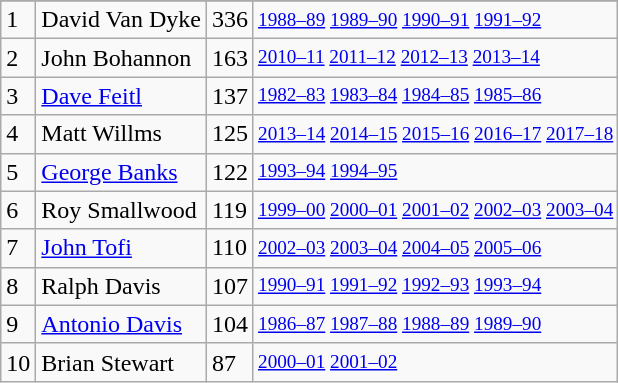<table class="wikitable">
<tr>
</tr>
<tr>
<td>1</td>
<td>David Van Dyke</td>
<td>336</td>
<td style="font-size:80%;"><a href='#'>1988–89</a> <a href='#'>1989–90</a> <a href='#'>1990–91</a> <a href='#'>1991–92</a></td>
</tr>
<tr>
<td>2</td>
<td>John Bohannon</td>
<td>163</td>
<td style="font-size:80%;"><a href='#'>2010–11</a> <a href='#'>2011–12</a> <a href='#'>2012–13</a> <a href='#'>2013–14</a></td>
</tr>
<tr>
<td>3</td>
<td><a href='#'>Dave Feitl</a></td>
<td>137</td>
<td style="font-size:80%;"><a href='#'>1982–83</a> <a href='#'>1983–84</a> <a href='#'>1984–85</a> <a href='#'>1985–86</a></td>
</tr>
<tr>
<td>4</td>
<td>Matt Willms</td>
<td>125</td>
<td style="font-size:80%;"><a href='#'>2013–14</a> <a href='#'>2014–15</a> <a href='#'>2015–16</a> <a href='#'>2016–17</a> <a href='#'>2017–18</a></td>
</tr>
<tr>
<td>5</td>
<td><a href='#'>George Banks</a></td>
<td>122</td>
<td style="font-size:80%;"><a href='#'>1993–94</a> <a href='#'>1994–95</a></td>
</tr>
<tr>
<td>6</td>
<td>Roy Smallwood</td>
<td>119</td>
<td style="font-size:80%;"><a href='#'>1999–00</a> <a href='#'>2000–01</a> <a href='#'>2001–02</a> <a href='#'>2002–03</a> <a href='#'>2003–04</a></td>
</tr>
<tr>
<td>7</td>
<td><a href='#'>John Tofi</a></td>
<td>110</td>
<td style="font-size:80%;"><a href='#'>2002–03</a> <a href='#'>2003–04</a> <a href='#'>2004–05</a> <a href='#'>2005–06</a></td>
</tr>
<tr>
<td>8</td>
<td>Ralph Davis</td>
<td>107</td>
<td style="font-size:80%;"><a href='#'>1990–91</a> <a href='#'>1991–92</a> <a href='#'>1992–93</a> <a href='#'>1993–94</a></td>
</tr>
<tr>
<td>9</td>
<td><a href='#'>Antonio Davis</a></td>
<td>104</td>
<td style="font-size:80%;"><a href='#'>1986–87</a> <a href='#'>1987–88</a> <a href='#'>1988–89</a> <a href='#'>1989–90</a></td>
</tr>
<tr>
<td>10</td>
<td>Brian Stewart</td>
<td>87</td>
<td style="font-size:80%;"><a href='#'>2000–01</a> <a href='#'>2001–02</a></td>
</tr>
</table>
